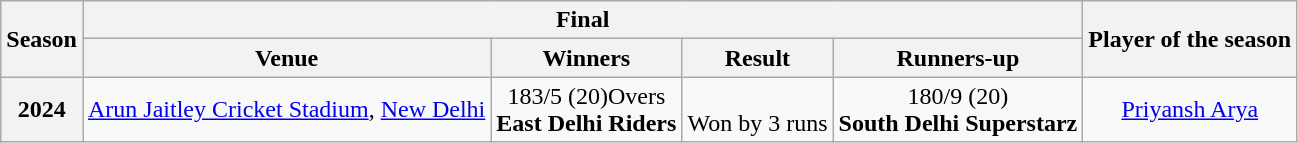<table class="wikitable" style="text-align:center">
<tr>
<th rowspan=2>Season</th>
<th colspan=4>Final</th>
<th rowspan=2>Player of the season</th>
</tr>
<tr>
<th>Venue</th>
<th>Winners</th>
<th>Result</th>
<th>Runners-up</th>
</tr>
<tr>
<th>2024</th>
<td><a href='#'>Arun Jaitley Cricket Stadium</a>, <a href='#'>New Delhi</a></td>
<td>183/5 (20)Overs <br><strong>East Delhi Riders</strong></td>
<td><strong></strong><br>Won by 3 runs</td>
<td>180/9 (20)<br><strong>South Delhi Superstarz</strong></td>
<td><a href='#'>Priyansh Arya</a></td>
</tr>
</table>
